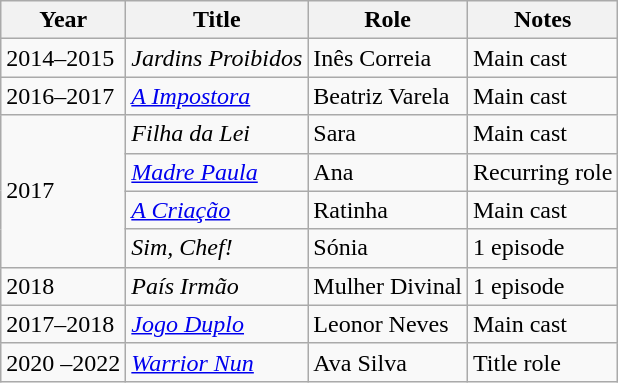<table class="wikitable sortable">
<tr>
<th>Year</th>
<th>Title</th>
<th>Role</th>
<th class="unsortable">Notes</th>
</tr>
<tr>
<td>2014–2015</td>
<td><em>Jardins Proibidos</em></td>
<td>Inês Correia</td>
<td>Main cast</td>
</tr>
<tr>
<td>2016–2017</td>
<td><em><a href='#'>A Impostora</a></em></td>
<td>Beatriz Varela</td>
<td>Main cast</td>
</tr>
<tr>
<td rowspan="4">2017</td>
<td><em>Filha da Lei</em></td>
<td>Sara</td>
<td>Main cast</td>
</tr>
<tr>
<td><em><a href='#'>Madre Paula</a></em></td>
<td>Ana</td>
<td>Recurring role</td>
</tr>
<tr>
<td><em><a href='#'>A Criação</a></em></td>
<td>Ratinha</td>
<td>Main cast</td>
</tr>
<tr>
<td><em>Sim, Chef!</em></td>
<td>Sónia</td>
<td>1 episode</td>
</tr>
<tr>
<td>2018</td>
<td><em>País Irmão</em></td>
<td>Mulher Divinal</td>
<td>1 episode</td>
</tr>
<tr>
<td>2017–2018</td>
<td><em><a href='#'>Jogo Duplo</a></em></td>
<td>Leonor Neves</td>
<td>Main cast</td>
</tr>
<tr>
<td>2020 –2022</td>
<td><em><a href='#'>Warrior Nun</a></em></td>
<td>Ava Silva</td>
<td>Title role</td>
</tr>
</table>
